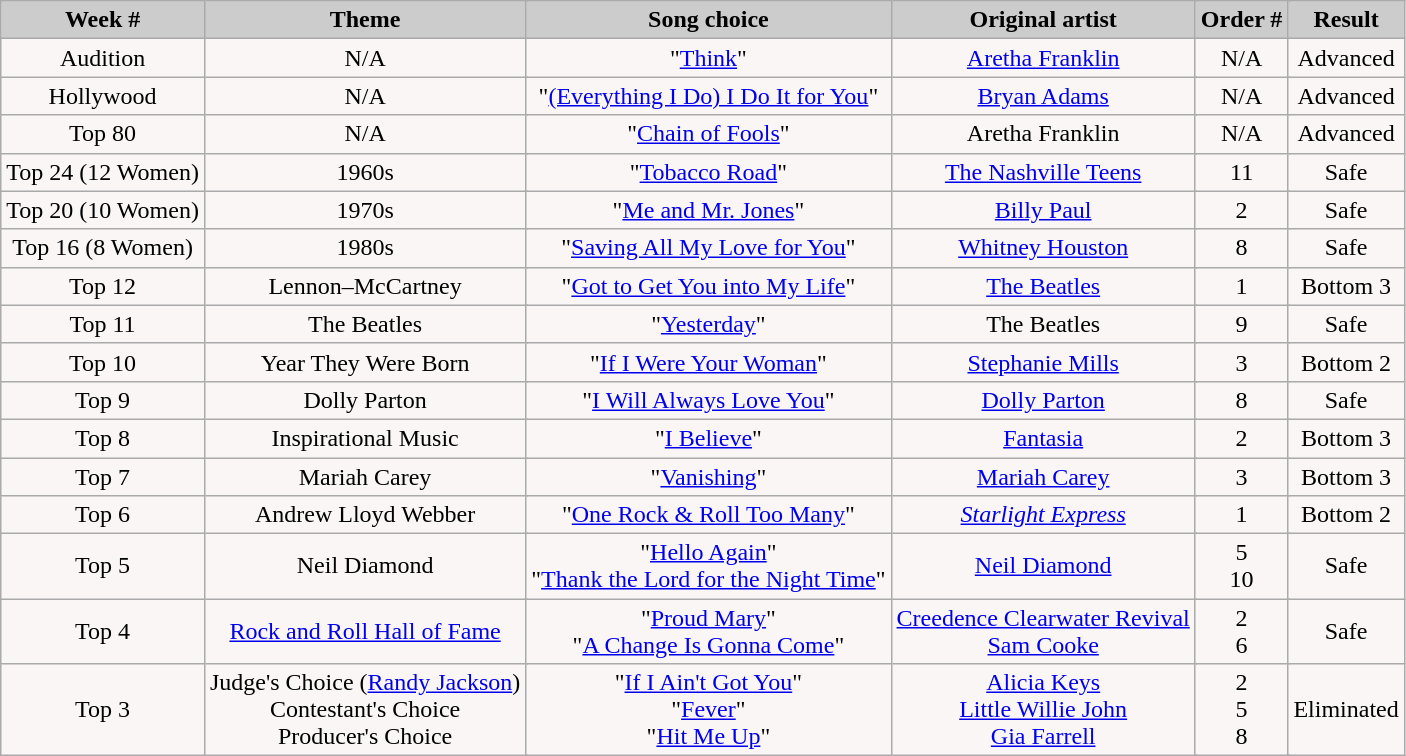<table class="wikitable" align="left">
<tr>
<td colspan="100" bgcolor="CCCCCC" align="Center"><strong>Week #</strong></td>
<td colspan="100" bgcolor="CCCCCC" align="Center"><strong>Theme</strong></td>
<td colspan="100" bgcolor="CCCCCC" align="Center"><strong>Song choice</strong></td>
<td colspan="100" bgcolor="CCCCCC" align="Center"><strong>Original artist</strong></td>
<td colspan="100" bgcolor="CCCCCC" align="Center"><strong>Order #</strong></td>
<td colspan="100" bgcolor="CCCCCC" align="Center"><strong>Result</strong></td>
</tr>
<tr>
<td colspan="100" align="center" bgcolor="FAF6F6">Audition</td>
<td colspan="100" align="center" bgcolor="FAF6F6">N/A</td>
<td colspan="100" align="center" bgcolor="FAF6F6">"<a href='#'>Think</a>"</td>
<td colspan="100" align="center" bgcolor="FAF6F6"><a href='#'>Aretha Franklin</a></td>
<td colspan="100" align="center" bgcolor="FAF6F6">N/A</td>
<td colspan="100" align="center" bgcolor="FAF6F6">Advanced</td>
</tr>
<tr>
<td colspan="100" align="center" bgcolor="FAF6F6">Hollywood</td>
<td colspan="100" align="center" bgcolor="FAF6F6">N/A</td>
<td colspan="100" align="center" bgcolor="FAF6F6">"<a href='#'>(Everything I Do) I Do It for You</a>"</td>
<td colspan="100" align="center" bgcolor="FAF6F6"><a href='#'>Bryan Adams</a></td>
<td colspan="100" align="center" bgcolor="FAF6F6">N/A</td>
<td colspan="100" align="center" bgcolor="FAF6F6">Advanced</td>
</tr>
<tr>
<td colspan="100" align="center" bgcolor="FAF6F6">Top 80</td>
<td colspan="100" align="center" bgcolor="FAF6F6">N/A</td>
<td colspan="100" align="center" bgcolor="FAF6F6">"<a href='#'>Chain of Fools</a>"</td>
<td colspan="100" align="center" bgcolor="FAF6F6">Aretha Franklin</td>
<td colspan="100" align="center" bgcolor="FAF6F6">N/A</td>
<td colspan="100" align="center" bgcolor="FAF6F6">Advanced</td>
</tr>
<tr>
<td colspan="100" align="center" bgcolor="FAF6F6">Top 24 (12 Women)</td>
<td colspan="100" align="center" bgcolor="FAF6F6">1960s</td>
<td colspan="100" align="center" bgcolor="FAF6F6">"<a href='#'>Tobacco Road</a>"</td>
<td colspan="100" align="center" bgcolor="FAF6F6"><a href='#'>The Nashville Teens</a></td>
<td colspan="100" align="center" bgcolor="FAF6F6">11</td>
<td colspan="100" align="center" bgcolor="FAF6F6">Safe</td>
</tr>
<tr>
<td colspan="100" align="center" bgcolor="FAF6F6">Top 20 (10 Women)</td>
<td colspan="100" align="center" bgcolor="FAF6F6">1970s</td>
<td colspan="100" align="center" bgcolor="FAF6F6">"<a href='#'>Me and Mr. Jones</a>"</td>
<td colspan="100" align="center" bgcolor="FAF6F6"><a href='#'>Billy Paul</a></td>
<td colspan="100" align="center" bgcolor="FAF6F6">2</td>
<td colspan="100" align="center" bgcolor="FAF6F6">Safe</td>
</tr>
<tr>
<td colspan="100" align="center" bgcolor="FAF6F6">Top 16 (8 Women)</td>
<td colspan="100" align="center" bgcolor="FAF6F6">1980s</td>
<td colspan="100" align="center" bgcolor="FAF6F6">"<a href='#'>Saving All My Love for You</a>"</td>
<td colspan="100" align="center" bgcolor="FAF6F6"><a href='#'>Whitney Houston</a></td>
<td colspan="100" align="center" bgcolor="FAF6F6">8</td>
<td colspan="100" align="center" bgcolor="FAF6F6">Safe</td>
</tr>
<tr>
<td colspan="100" align="center" bgcolor="FAF6F6">Top 12</td>
<td colspan="100" align="center" bgcolor="FAF6F6">Lennon–McCartney</td>
<td colspan="100" align="center" bgcolor="FAF6F6">"<a href='#'>Got to Get You into My Life</a>"</td>
<td colspan="100" align="center" bgcolor="FAF6F6"><a href='#'>The Beatles</a></td>
<td colspan="100" align="center" bgcolor="FAF6F6">1</td>
<td colspan="100" align="center" bgcolor="FAF6F6">Bottom 3</td>
</tr>
<tr>
<td colspan="100" align="center" bgcolor="FAF6F6">Top 11</td>
<td colspan="100" align="center" bgcolor="FAF6F6">The Beatles</td>
<td colspan="100" align="center" bgcolor="FAF6F6">"<a href='#'>Yesterday</a>"</td>
<td colspan="100" align="center" bgcolor="FAF6F6">The Beatles</td>
<td colspan="100" align="center" bgcolor="FAF6F6">9</td>
<td colspan="100" align="center" bgcolor="FAF6F6">Safe</td>
</tr>
<tr>
<td colspan="100" align="center" bgcolor="FAF6F6">Top 10</td>
<td colspan="100" align="center" bgcolor="FAF6F6">Year They Were Born</td>
<td colspan="100" align="center" bgcolor="FAF6F6">"<a href='#'>If I Were Your Woman</a>"</td>
<td colspan="100" align="center" bgcolor="FAF6F6"><a href='#'>Stephanie Mills</a></td>
<td colspan="100" align="center" bgcolor="FAF6F6">3</td>
<td colspan="100" align="center" bgcolor="FAF6F6">Bottom 2</td>
</tr>
<tr>
<td colspan="100" align="center" bgcolor="FAF6F6">Top 9</td>
<td colspan="100" align="center" bgcolor="FAF6F6">Dolly Parton</td>
<td colspan="100" align="center" bgcolor="FAF6F6">"<a href='#'>I Will Always Love You</a>"</td>
<td colspan="100" align="center" bgcolor="FAF6F6"><a href='#'>Dolly Parton</a></td>
<td colspan="100" align="center" bgcolor="FAF6F6">8</td>
<td colspan="100" align="center" bgcolor="FAF6F6">Safe</td>
</tr>
<tr>
<td colspan="100" align="center" bgcolor="FAF6F6">Top 8</td>
<td colspan="100" align="center" bgcolor="FAF6F6">Inspirational Music</td>
<td colspan="100" align="center" bgcolor="FAF6F6">"<a href='#'>I Believe</a>"</td>
<td colspan="100" align="center" bgcolor="FAF6F6"><a href='#'>Fantasia</a></td>
<td colspan="100" align="center" bgcolor="FAF6F6">2</td>
<td colspan="100" align="center" bgcolor="FAF6F6">Bottom 3</td>
</tr>
<tr>
<td colspan="100" align="center" bgcolor="FAF6F6">Top 7</td>
<td colspan="100" align="center" bgcolor="FAF6F6">Mariah Carey</td>
<td colspan="100" align="center" bgcolor="FAF6F6">"<a href='#'>Vanishing</a>"</td>
<td colspan="100" align="center" bgcolor="FAF6F6"><a href='#'>Mariah Carey</a></td>
<td colspan="100" align="center" bgcolor="FAF6F6">3</td>
<td colspan="100" align="center" bgcolor="FAF6F6">Bottom 3</td>
</tr>
<tr>
<td colspan="100" align="center" bgcolor="FAF6F6">Top 6</td>
<td colspan="100" align="center" bgcolor="FAF6F6">Andrew Lloyd Webber</td>
<td colspan="100" align="center" bgcolor="FAF6F6">"<a href='#'>One Rock & Roll Too Many</a>"</td>
<td colspan="100" align="center" bgcolor="FAF6F6"><em><a href='#'>Starlight Express</a></em></td>
<td colspan="100" align="center" bgcolor="FAF6F6">1</td>
<td colspan="100" align="center" bgcolor="FAF6F6">Bottom 2</td>
</tr>
<tr>
<td colspan="100" align="center" bgcolor="FAF6F6">Top 5</td>
<td colspan="100" align="center" bgcolor="FAF6F6">Neil Diamond</td>
<td colspan="100" align="center" bgcolor="FAF6F6">"<a href='#'>Hello Again</a>"<br>"<a href='#'>Thank the Lord for the Night Time</a>"</td>
<td colspan="100" align="center" bgcolor="FAF6F6"><a href='#'>Neil Diamond</a></td>
<td colspan="100" align="center" bgcolor="FAF6F6">5<br>10</td>
<td colspan="100" align="center" bgcolor="FAF6F6">Safe</td>
</tr>
<tr>
<td colspan="100" align="center" bgcolor="FAF6F6">Top 4</td>
<td colspan="100" align="center" bgcolor="FAF6F6"><a href='#'>Rock and Roll Hall of Fame</a></td>
<td colspan="100" align="center" bgcolor="FAF6F6">"<a href='#'>Proud Mary</a>"<br>"<a href='#'>A Change Is Gonna Come</a>"</td>
<td colspan="100" align="center" bgcolor="FAF6F6"><a href='#'>Creedence Clearwater Revival</a><br><a href='#'>Sam Cooke</a></td>
<td colspan="100" align="center" bgcolor="FAF6F6">2<br>6</td>
<td colspan="100" align="center" bgcolor="FAF6F6">Safe</td>
</tr>
<tr>
<td colspan="100" align="center" bgcolor="FAF6F6">Top 3</td>
<td colspan="100" align="center" bgcolor="FAF6F6">Judge's Choice (<a href='#'>Randy Jackson</a>)<br>Contestant's Choice<br>Producer's Choice</td>
<td colspan="100" align="center" bgcolor="FAF6F6">"<a href='#'>If I Ain't Got You</a>"<br>"<a href='#'>Fever</a>"<br>"<a href='#'>Hit Me Up</a>"</td>
<td colspan="100" align="center" bgcolor="FAF6F6"><a href='#'>Alicia Keys</a><br><a href='#'>Little Willie John</a><br><a href='#'>Gia Farrell</a></td>
<td colspan="100" align="center" bgcolor="FAF6F6">2<br>5<br>8</td>
<td colspan="100" align="center" bgcolor="FAF6F6">Eliminated</td>
</tr>
</table>
